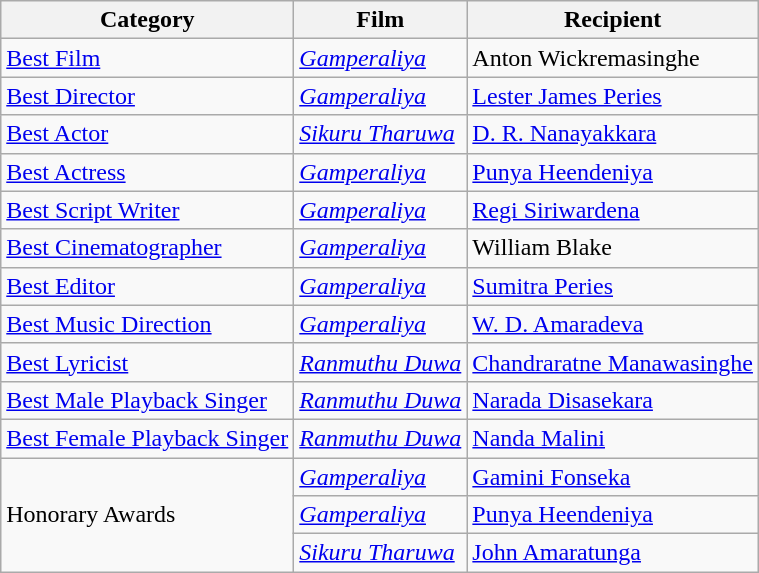<table class="wikitable plainrowheaders sortable">
<tr>
<th scope="col">Category</th>
<th scope="col">Film</th>
<th scope="col">Recipient</th>
</tr>
<tr>
<td><a href='#'>Best Film</a></td>
<td><em><a href='#'>Gamperaliya</a></em></td>
<td>Anton Wickremasinghe</td>
</tr>
<tr>
<td><a href='#'>Best Director</a></td>
<td><em><a href='#'>Gamperaliya</a></em></td>
<td><a href='#'>Lester James Peries</a></td>
</tr>
<tr>
<td><a href='#'>Best Actor</a></td>
<td><em><a href='#'>Sikuru Tharuwa</a></em></td>
<td><a href='#'>D. R. Nanayakkara</a></td>
</tr>
<tr>
<td><a href='#'>Best Actress</a></td>
<td><em><a href='#'>Gamperaliya</a></em></td>
<td><a href='#'>Punya Heendeniya</a></td>
</tr>
<tr>
<td><a href='#'>Best Script Writer</a></td>
<td><em><a href='#'>Gamperaliya</a></em></td>
<td><a href='#'>Regi Siriwardena</a></td>
</tr>
<tr>
<td><a href='#'>Best Cinematographer</a></td>
<td><em><a href='#'>Gamperaliya</a></em></td>
<td>William Blake</td>
</tr>
<tr>
<td><a href='#'>Best Editor</a></td>
<td><em><a href='#'>Gamperaliya</a></em></td>
<td><a href='#'>Sumitra Peries</a></td>
</tr>
<tr>
<td><a href='#'>Best Music Direction</a></td>
<td><em><a href='#'>Gamperaliya</a></em></td>
<td><a href='#'>W. D. Amaradeva</a></td>
</tr>
<tr>
<td><a href='#'>Best Lyricist</a></td>
<td><em><a href='#'>Ranmuthu Duwa</a></em></td>
<td><a href='#'>Chandraratne Manawasinghe</a></td>
</tr>
<tr>
<td><a href='#'>Best Male Playback Singer</a></td>
<td><em><a href='#'>Ranmuthu Duwa</a></em></td>
<td><a href='#'>Narada Disasekara</a></td>
</tr>
<tr>
<td><a href='#'>Best Female Playback Singer</a></td>
<td><em><a href='#'>Ranmuthu Duwa</a></em></td>
<td><a href='#'>Nanda Malini</a></td>
</tr>
<tr>
<td rowspan=3>Honorary Awards</td>
<td><em><a href='#'>Gamperaliya</a></em></td>
<td><a href='#'>Gamini Fonseka</a></td>
</tr>
<tr>
<td><em><a href='#'>Gamperaliya</a></em></td>
<td><a href='#'>Punya Heendeniya</a></td>
</tr>
<tr>
<td><em><a href='#'>Sikuru Tharuwa</a></em></td>
<td><a href='#'>John Amaratunga</a></td>
</tr>
</table>
